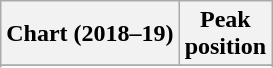<table class="wikitable sortable plainrowheaders" style="text-align:center">
<tr>
<th scope="col">Chart (2018–19)</th>
<th scope="col">Peak<br>position</th>
</tr>
<tr>
</tr>
<tr>
</tr>
<tr>
</tr>
<tr>
</tr>
<tr>
</tr>
</table>
